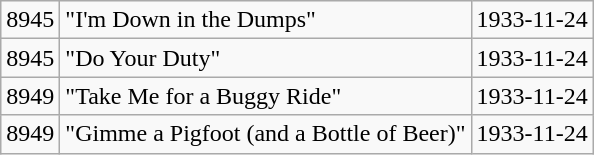<table class="wikitable">
<tr>
<td>8945</td>
<td>"I'm Down in the Dumps"</td>
<td>1933-11-24</td>
</tr>
<tr>
<td>8945</td>
<td>"Do Your Duty"</td>
<td>1933-11-24</td>
</tr>
<tr>
<td>8949</td>
<td>"Take Me for a Buggy Ride"</td>
<td>1933-11-24</td>
</tr>
<tr>
<td>8949</td>
<td>"Gimme a Pigfoot (and a Bottle of Beer)"</td>
<td>1933-11-24</td>
</tr>
</table>
